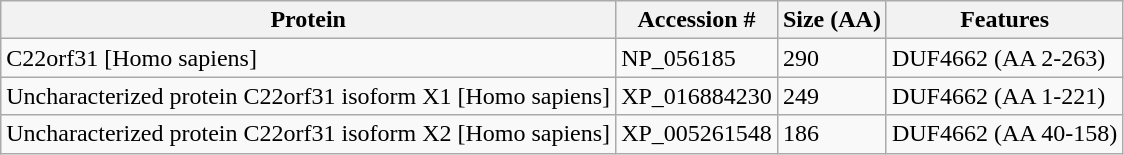<table class="wikitable">
<tr>
<th>Protein</th>
<th>Accession #</th>
<th>Size (AA)</th>
<th>Features</th>
</tr>
<tr>
<td>C22orf31 [Homo sapiens]</td>
<td>NP_056185</td>
<td>290</td>
<td>DUF4662 (AA 2-263)</td>
</tr>
<tr>
<td>Uncharacterized protein C22orf31 isoform X1 [Homo sapiens]</td>
<td>XP_016884230</td>
<td>249</td>
<td>DUF4662 (AA 1-221)</td>
</tr>
<tr>
<td>Uncharacterized protein C22orf31 isoform X2 [Homo sapiens]</td>
<td>XP_005261548</td>
<td>186</td>
<td>DUF4662 (AA 40-158)</td>
</tr>
</table>
